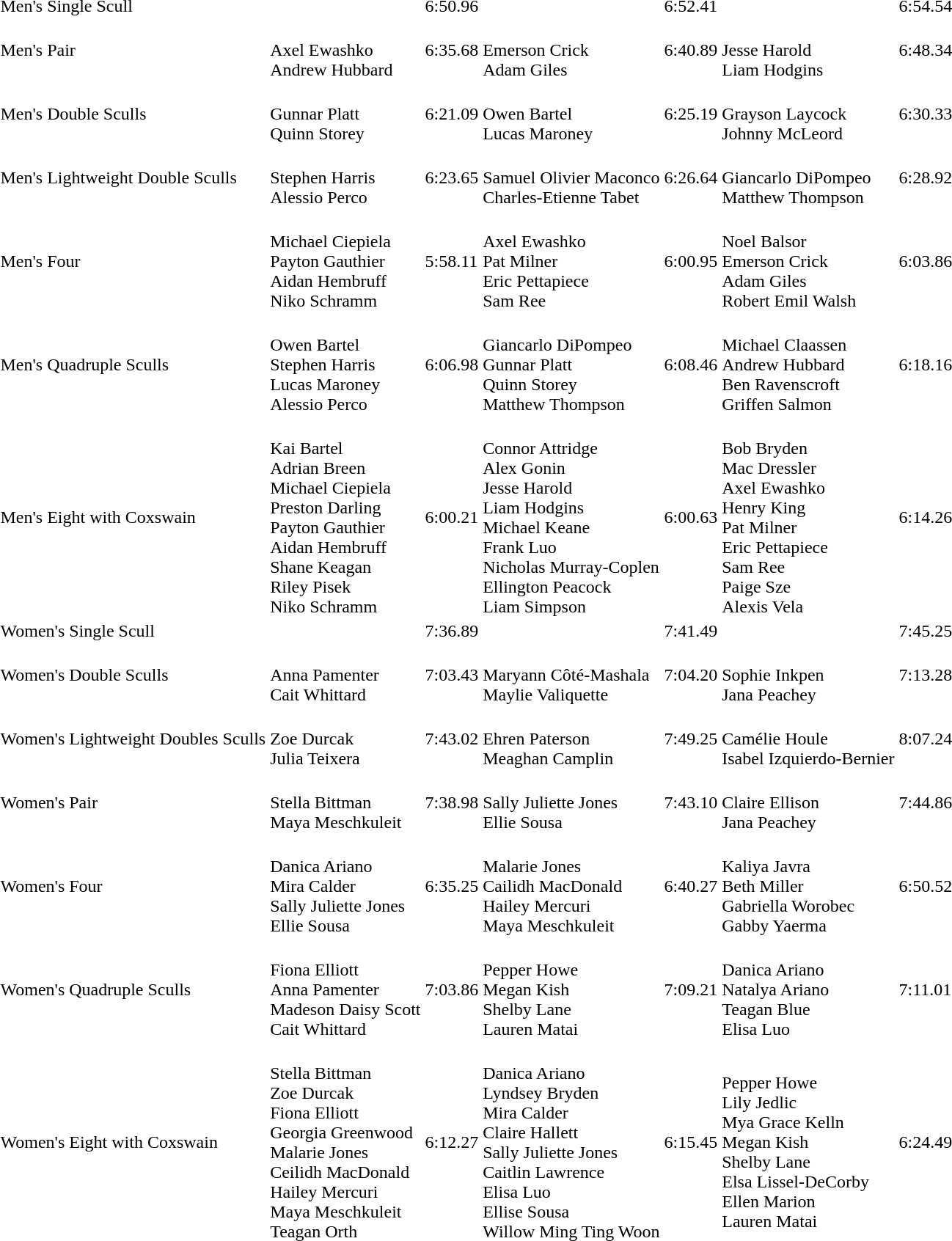<table>
<tr>
<td>Men's Single Scull</td>
<td></td>
<td>6:50.96</td>
<td></td>
<td>6:52.41</td>
<td></td>
<td>6:54.54</td>
</tr>
<tr>
<td>Men's Pair</td>
<td><br>Axel Ewashko<br>Andrew Hubbard</td>
<td>6:35.68</td>
<td><br>Emerson Crick<br>Adam Giles</td>
<td>6:40.89</td>
<td> <br>Jesse Harold<br>Liam Hodgins</td>
<td>6:48.34</td>
</tr>
<tr>
<td>Men's Double Sculls</td>
<td> <br>Gunnar Platt<br>Quinn Storey</td>
<td>6:21.09</td>
<td><br>Owen Bartel<br>Lucas Maroney</td>
<td>6:25.19</td>
<td><br>Grayson Laycock<br>Johnny McLeord</td>
<td>6:30.33</td>
</tr>
<tr>
<td>Men's Lightweight Double Sculls</td>
<td><br>Stephen Harris<br>Alessio Perco</td>
<td>6:23.65</td>
<td><br>Samuel Olivier Maconco<br>Charles-Etienne Tabet</td>
<td>6:26.64</td>
<td><br>Giancarlo DiPompeo<br>Matthew Thompson</td>
<td>6:28.92</td>
</tr>
<tr>
<td>Men's Four</td>
<td><br> Michael Ciepiela<br>Payton Gauthier<br>Aidan Hembruff<br>Niko Schramm</td>
<td>5:58.11</td>
<td><br> Axel Ewashko<br>Pat Milner<br>Eric Pettapiece<br>Sam Ree</td>
<td>6:00.95</td>
<td><br> Noel Balsor<br>Emerson Crick<br>Adam Giles<br>Robert Emil Walsh</td>
<td>6:03.86</td>
</tr>
<tr>
<td>Men's Quadruple Sculls</td>
<td><br>Owen Bartel<br>Stephen Harris<br>Lucas Maroney<br>Alessio Perco</td>
<td>6:06.98</td>
<td><br>Giancarlo DiPompeo<br>Gunnar Platt<br>Quinn Storey<br>Matthew Thompson</td>
<td>6:08.46</td>
<td><br>Michael Claassen<br>Andrew Hubbard<br>Ben Ravenscroft<br>Griffen Salmon</td>
<td>6:18.16</td>
</tr>
<tr>
<td>Men's Eight with Coxswain</td>
<td><br>Kai Bartel<br>Adrian Breen<br>Michael Ciepiela<br>Preston Darling<br>Payton Gauthier<br>Aidan Hembruff<br>Shane Keagan<br>Riley Pisek<br>Niko Schramm</td>
<td>6:00.21</td>
<td><br>Connor Attridge<br>Alex Gonin<br>Jesse Harold<br>Liam Hodgins<br>Michael Keane<br>Frank Luo<br>Nicholas Murray-Coplen<br>Ellington Peacock<br>Liam Simpson</td>
<td>6:00.63</td>
<td> <br>Bob Bryden<br>Mac Dressler<br>Axel Ewashko<br>Henry King<br>Pat Milner<br>Eric Pettapiece<br>Sam Ree<br>Paige Sze<br>Alexis Vela</td>
<td>6:14.26</td>
</tr>
<tr>
<td>Women's Single Scull</td>
<td></td>
<td>7:36.89</td>
<td></td>
<td>7:41.49</td>
<td></td>
<td>7:45.25</td>
</tr>
<tr>
<td>Women's Double Sculls</td>
<td><br>Anna Pamenter<br>Cait Whittard</td>
<td>7:03.43</td>
<td><br>Maryann Côté-Mashala<br>Maylie Valiquette</td>
<td>7:04.20</td>
<td><br>Sophie Inkpen<br>Jana Peachey</td>
<td>7:13.28</td>
</tr>
<tr>
<td>Women's Lightweight Doubles Sculls</td>
<td><br>Zoe Durcak<br>Julia Teixera</td>
<td>7:43.02</td>
<td><br>Ehren Paterson<br>Meaghan Camplin</td>
<td>7:49.25</td>
<td><br>Camélie Houle<br>Isabel Izquierdo-Bernier</td>
<td>8:07.24</td>
</tr>
<tr>
<td>Women's Pair</td>
<td> <br> Stella Bittman<br>Maya Meschkuleit</td>
<td>7:38.98</td>
<td><br>Sally Juliette Jones<br>Ellie Sousa</td>
<td>7:43.10</td>
<td><br>Claire Ellison<br>Jana Peachey</td>
<td>7:44.86</td>
</tr>
<tr>
<td>Women's Four</td>
<td><br>Danica Ariano<br>Mira Calder<br>Sally Juliette Jones<br>Ellie Sousa</td>
<td>6:35.25</td>
<td><br>Malarie Jones<br>Cailidh MacDonald<br>Hailey Mercuri<br>Maya Meschkuleit</td>
<td>6:40.27</td>
<td><br>Kaliya Javra<br>Beth Miller<br>Gabriella Worobec<br>Gabby Yaerma</td>
<td>6:50.52</td>
</tr>
<tr>
<td>Women's Quadruple Sculls</td>
<td><br>Fiona Elliott<br>Anna Pamenter<br>Madeson Daisy Scott<br>Cait Whittard</td>
<td>7:03.86</td>
<td><br>Pepper Howe<br>Megan Kish<br>Shelby Lane<br>Lauren Matai</td>
<td>7:09.21</td>
<td><br>Danica Ariano<br>Natalya Ariano<br>Teagan Blue<br>Elisa Luo</td>
<td>7:11.01</td>
</tr>
<tr>
<td>Women's Eight with Coxswain</td>
<td><br>Stella Bittman<br>Zoe Durcak<br>Fiona Elliott<br>Georgia Greenwood<br>Malarie Jones<br>Ceilidh MacDonald<br>Hailey Mercuri<br>Maya Meschkuleit<br>Teagan Orth</td>
<td>6:12.27</td>
<td><br>Danica Ariano<br>Lyndsey Bryden<br>Mira Calder<br>Claire Hallett<br>Sally Juliette Jones<br>Caitlin Lawrence<br>Elisa Luo<br>Ellise Sousa<br>Willow Ming Ting Woon</td>
<td>6:15.45</td>
<td><br>Pepper Howe<br>Lily Jedlic<br>Mya Grace Kelln<br>Megan Kish<br>Shelby Lane<br>Elsa Lissel-DeCorby<br>Ellen Marion<br>Lauren Matai</td>
<td>6:24.49</td>
</tr>
</table>
